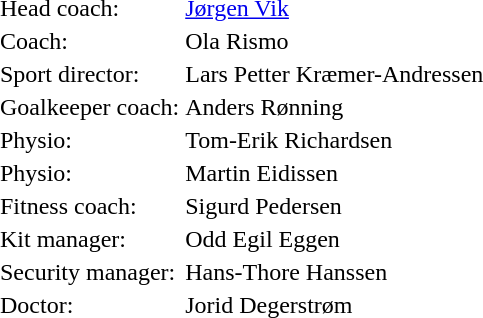<table cellspacing="0" cellpadding="2">
<tr>
<td>Head coach:</td>
<td><a href='#'>Jørgen Vik</a></td>
</tr>
<tr>
<td>Coach:</td>
<td>Ola Rismo</td>
</tr>
<tr>
<td>Sport director:</td>
<td>Lars Petter Kræmer-Andressen</td>
</tr>
<tr>
<td>Goalkeeper coach:</td>
<td>Anders Rønning</td>
</tr>
<tr>
<td>Physio:</td>
<td>Tom-Erik Richardsen</td>
</tr>
<tr>
<td>Physio:</td>
<td>Martin Eidissen</td>
</tr>
<tr>
<td>Fitness coach:</td>
<td>Sigurd Pedersen</td>
</tr>
<tr>
<td>Kit manager:</td>
<td>Odd Egil Eggen</td>
</tr>
<tr>
<td>Security manager:</td>
<td>Hans-Thore Hanssen</td>
</tr>
<tr>
<td>Doctor:</td>
<td>Jorid Degerstrøm</td>
</tr>
</table>
